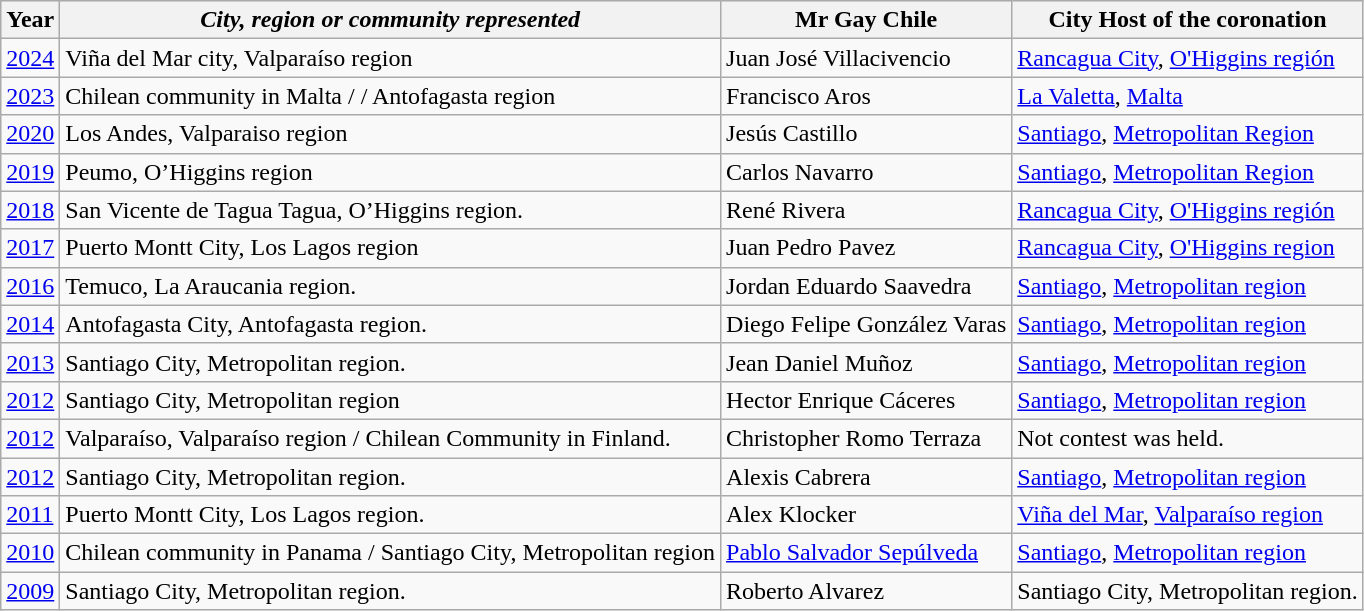<table class="wikitable" style="text-align:">
<tr style="background:#efefef;">
<th><strong>Year</strong></th>
<th><em>City, region or community  represented</em></th>
<th><strong>Mr Gay Chile</strong></th>
<th><strong>City Host of the coronation</strong></th>
</tr>
<tr>
<td><a href='#'>2024</a></td>
<td> Viña del Mar city, Valparaíso region</td>
<td>Juan José Villacivencio</td>
<td><a href='#'>Rancagua City</a>, <a href='#'>O'Higgins región</a></td>
</tr>
<tr>
<td><a href='#'>2023</a></td>
<td> Chilean community in Malta / / Antofagasta region</td>
<td>Francisco Aros</td>
<td><a href='#'>La Valetta</a>, <a href='#'>Malta</a></td>
</tr>
<tr>
<td><a href='#'>2020</a></td>
<td> Los Andes, Valparaiso region</td>
<td>Jesús Castillo</td>
<td><a href='#'>Santiago</a>, <a href='#'>Metropolitan Region</a></td>
</tr>
<tr>
<td><a href='#'>2019</a></td>
<td> Peumo, O’Higgins region</td>
<td>Carlos Navarro </td>
<td><a href='#'>Santiago</a>, <a href='#'>Metropolitan Region</a></td>
</tr>
<tr>
<td><a href='#'>2018</a></td>
<td> San Vicente de Tagua Tagua, O’Higgins region.</td>
<td>René Rivera</td>
<td><a href='#'>Rancagua City</a>, <a href='#'>O'Higgins región</a></td>
</tr>
<tr>
<td><a href='#'>2017</a></td>
<td> Puerto Montt City, Los Lagos region</td>
<td>Juan Pedro Pavez</td>
<td><a href='#'>Rancagua City</a>, <a href='#'>O'Higgins region</a></td>
</tr>
<tr>
<td><a href='#'>2016</a></td>
<td> Temuco, La Araucania region.</td>
<td>Jordan Eduardo Saavedra</td>
<td><a href='#'>Santiago</a>, <a href='#'>Metropolitan region</a></td>
</tr>
<tr>
<td><a href='#'>2014</a></td>
<td> Antofagasta City, Antofagasta region.</td>
<td>Diego Felipe González Varas</td>
<td><a href='#'>Santiago</a>, <a href='#'>Metropolitan region</a></td>
</tr>
<tr>
<td><a href='#'>2013</a></td>
<td> Santiago City, Metropolitan region.</td>
<td>Jean Daniel Muñoz</td>
<td><a href='#'>Santiago</a>, <a href='#'>Metropolitan region</a></td>
</tr>
<tr>
<td><a href='#'>2012</a></td>
<td> Santiago City, Metropolitan region</td>
<td>Hector Enrique Cáceres</td>
<td><a href='#'>Santiago</a>, <a href='#'>Metropolitan region</a></td>
</tr>
<tr>
<td><a href='#'>2012</a></td>
<td> Valparaíso, Valparaíso region /  Chilean Community in Finland.</td>
<td>Christopher Romo Terraza</td>
<td>Not contest was held.</td>
</tr>
<tr>
<td><a href='#'>2012</a></td>
<td> Santiago City, Metropolitan region.</td>
<td>Alexis Cabrera</td>
<td><a href='#'>Santiago</a>, <a href='#'>Metropolitan region</a></td>
</tr>
<tr>
<td><a href='#'>2011</a></td>
<td> Puerto Montt City, Los Lagos region.</td>
<td>Alex Klocker</td>
<td><a href='#'>Viña del Mar</a>, <a href='#'>Valparaíso region</a></td>
</tr>
<tr>
<td><a href='#'>2010</a></td>
<td> Chilean community in Panama /  Santiago City, Metropolitan region</td>
<td><a href='#'>Pablo Salvador Sepúlveda</a><br></td>
<td><a href='#'>Santiago</a>, <a href='#'>Metropolitan region</a></td>
</tr>
<tr>
<td><a href='#'>2009</a></td>
<td> Santiago City, Metropolitan region.</td>
<td>Roberto Alvarez</td>
<td>Santiago City, Metropolitan region.</td>
</tr>
</table>
